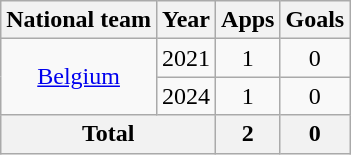<table class="wikitable" style="text-align:center">
<tr>
<th>National team</th>
<th>Year</th>
<th>Apps</th>
<th>Goals</th>
</tr>
<tr>
<td rowspan="2"><a href='#'>Belgium</a></td>
<td>2021</td>
<td>1</td>
<td>0</td>
</tr>
<tr>
<td>2024</td>
<td>1</td>
<td>0</td>
</tr>
<tr>
<th colspan="2">Total</th>
<th>2</th>
<th>0</th>
</tr>
</table>
